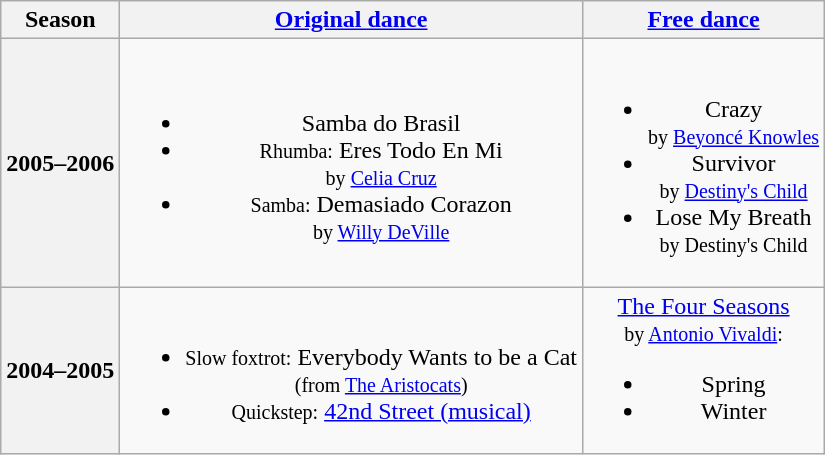<table class="wikitable" style="text-align:center">
<tr>
<th>Season</th>
<th><a href='#'>Original dance</a></th>
<th><a href='#'>Free dance</a></th>
</tr>
<tr>
<th>2005–2006 <br> </th>
<td><br><ul><li>Samba do Brasil</li><li><small>Rhumba:</small> Eres Todo En Mi <br><small> by <a href='#'>Celia Cruz</a> </small></li><li><small>Samba:</small> Demasiado Corazon <br><small> by <a href='#'>Willy DeVille</a> </small></li></ul></td>
<td><br><ul><li>Crazy <br><small> by <a href='#'>Beyoncé Knowles</a> </small></li><li>Survivor <br><small> by <a href='#'>Destiny's Child</a> </small></li><li>Lose My Breath <br><small> by Destiny's Child </small></li></ul></td>
</tr>
<tr>
<th>2004–2005 <br> </th>
<td><br><ul><li><small>Slow foxtrot:</small> Everybody Wants to be a Cat <br><small> (from <a href='#'>The Aristocats</a>) </small></li><li><small>Quickstep:</small> <a href='#'>42nd Street (musical)</a></li></ul></td>
<td><a href='#'>The Four Seasons</a> <br><small> by <a href='#'>Antonio Vivaldi</a>: </small><br><ul><li>Spring</li><li>Winter</li></ul></td>
</tr>
</table>
